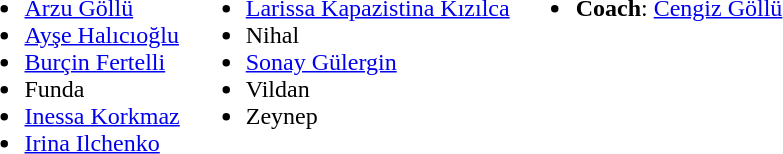<table>
<tr valign="top">
<td><br><ul><li> <a href='#'>Arzu Göllü</a></li><li> <a href='#'>Ayşe Halıcıoğlu</a></li><li> <a href='#'>Burçin Fertelli</a></li><li> Funda</li><li>  <a href='#'>Inessa Korkmaz</a></li><li> <a href='#'>Irina Ilchenko</a></li></ul></td>
<td><br><ul><li> <a href='#'>Larissa Kapazistina Kızılca</a></li><li> Nihal</li><li> <a href='#'>Sonay Gülergin</a></li><li> Vildan</li><li> Zeynep</li></ul></td>
<td><br><ul><li><strong>Coach</strong>:  <a href='#'>Cengiz Göllü</a></li></ul></td>
</tr>
</table>
